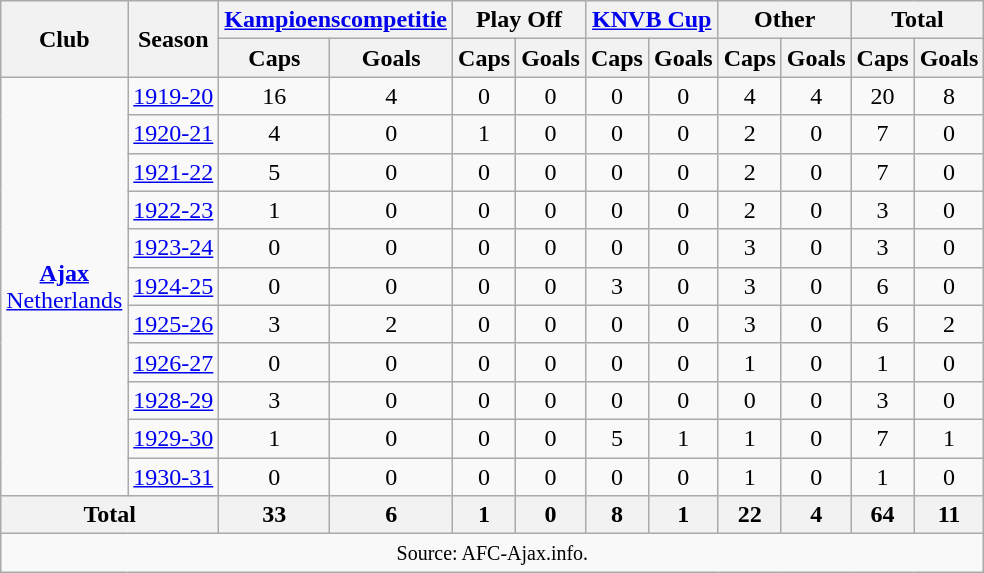<table align="center" class="wikitable" style="text-align: center;">
<tr>
<th rowspan="2">Club</th>
<th rowspan="2">Season</th>
<th colspan="2"><a href='#'>Kampioenscompetitie</a></th>
<th colspan="2">Play Off</th>
<th colspan="2"><a href='#'>KNVB Cup</a></th>
<th colspan="2">Other</th>
<th colspan="2">Total</th>
</tr>
<tr>
<th>Caps</th>
<th>Goals</th>
<th>Caps</th>
<th>Goals</th>
<th>Caps</th>
<th>Goals</th>
<th>Caps</th>
<th>Goals</th>
<th>Caps</th>
<th>Goals</th>
</tr>
<tr>
<td rowspan="11" align=center valign=center><strong><a href='#'>Ajax</a></strong><br><a href='#'>Netherlands</a></td>
<td><a href='#'>1919-20</a></td>
<td>16</td>
<td>4</td>
<td>0</td>
<td>0</td>
<td>0</td>
<td>0</td>
<td>4</td>
<td>4</td>
<td>20</td>
<td>8</td>
</tr>
<tr>
<td><a href='#'>1920-21</a></td>
<td>4</td>
<td>0</td>
<td>1</td>
<td>0</td>
<td>0</td>
<td>0</td>
<td>2</td>
<td>0</td>
<td>7</td>
<td>0</td>
</tr>
<tr>
<td><a href='#'>1921-22</a></td>
<td>5</td>
<td>0</td>
<td>0</td>
<td>0</td>
<td>0</td>
<td>0</td>
<td>2</td>
<td>0</td>
<td>7</td>
<td>0</td>
</tr>
<tr>
<td><a href='#'>1922-23</a></td>
<td>1</td>
<td>0</td>
<td>0</td>
<td>0</td>
<td>0</td>
<td>0</td>
<td>2</td>
<td>0</td>
<td>3</td>
<td>0</td>
</tr>
<tr>
<td><a href='#'>1923-24</a></td>
<td>0</td>
<td>0</td>
<td>0</td>
<td>0</td>
<td>0</td>
<td>0</td>
<td>3</td>
<td>0</td>
<td>3</td>
<td>0</td>
</tr>
<tr>
<td><a href='#'>1924-25</a></td>
<td>0</td>
<td>0</td>
<td>0</td>
<td>0</td>
<td>3</td>
<td>0</td>
<td>3</td>
<td>0</td>
<td>6</td>
<td>0</td>
</tr>
<tr>
<td><a href='#'>1925-26</a></td>
<td>3</td>
<td>2</td>
<td>0</td>
<td>0</td>
<td>0</td>
<td>0</td>
<td>3</td>
<td>0</td>
<td>6</td>
<td>2</td>
</tr>
<tr>
<td><a href='#'>1926-27</a></td>
<td>0</td>
<td>0</td>
<td>0</td>
<td>0</td>
<td>0</td>
<td>0</td>
<td>1</td>
<td>0</td>
<td>1</td>
<td>0</td>
</tr>
<tr>
<td><a href='#'>1928-29</a></td>
<td>3</td>
<td>0</td>
<td>0</td>
<td>0</td>
<td>0</td>
<td>0</td>
<td>0</td>
<td>0</td>
<td>3</td>
<td>0</td>
</tr>
<tr>
<td><a href='#'>1929-30</a></td>
<td>1</td>
<td>0</td>
<td>0</td>
<td>0</td>
<td>5</td>
<td>1</td>
<td>1</td>
<td>0</td>
<td>7</td>
<td>1</td>
</tr>
<tr>
<td><a href='#'>1930-31</a></td>
<td>0</td>
<td>0</td>
<td>0</td>
<td>0</td>
<td>0</td>
<td>0</td>
<td>1</td>
<td>0</td>
<td>1</td>
<td>0</td>
</tr>
<tr>
<th colspan="2"><strong>Total</strong></th>
<th>33</th>
<th>6</th>
<th>1</th>
<th>0</th>
<th>8</th>
<th>1</th>
<th>22</th>
<th>4</th>
<th>64</th>
<th>11</th>
</tr>
<tr>
<td colspan="14"><small>Source: AFC-Ajax.info.</small></td>
</tr>
</table>
